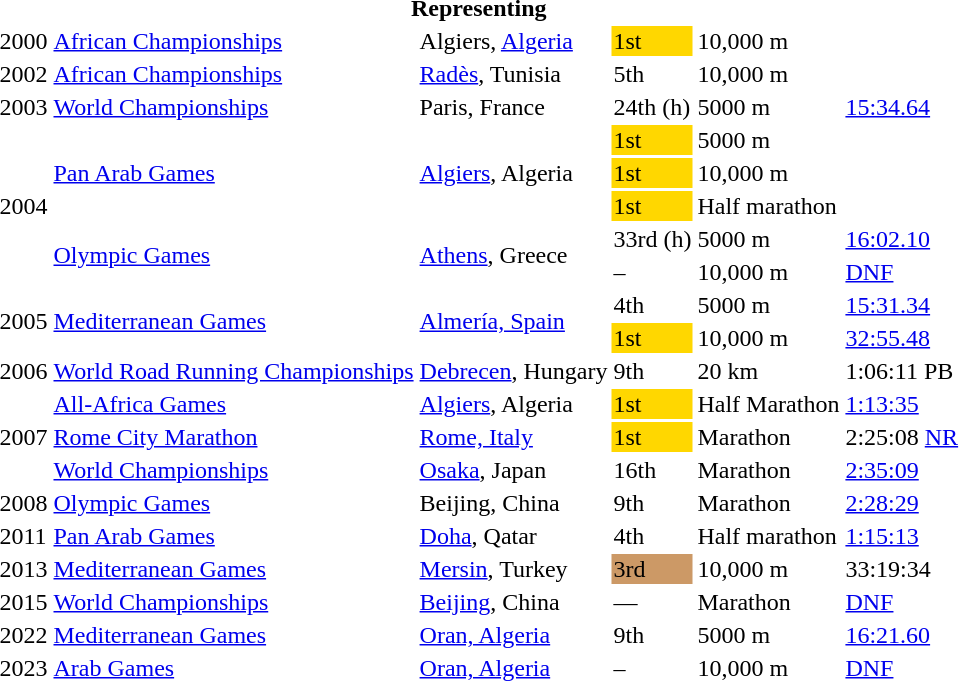<table>
<tr>
<th colspan="6">Representing </th>
</tr>
<tr>
<td>2000</td>
<td><a href='#'>African Championships</a></td>
<td>Algiers, <a href='#'>Algeria</a></td>
<td bgcolor=gold>1st</td>
<td>10,000 m</td>
<td></td>
</tr>
<tr>
<td>2002</td>
<td><a href='#'>African Championships</a></td>
<td><a href='#'>Radès</a>, Tunisia</td>
<td>5th</td>
<td>10,000 m</td>
<td></td>
</tr>
<tr>
<td>2003</td>
<td><a href='#'>World Championships</a></td>
<td>Paris, France</td>
<td>24th (h)</td>
<td>5000 m</td>
<td><a href='#'>15:34.64</a></td>
</tr>
<tr>
<td rowspan=5>2004</td>
<td rowspan=3><a href='#'>Pan Arab Games</a></td>
<td rowspan=3><a href='#'>Algiers</a>, Algeria</td>
<td bgcolor=gold>1st</td>
<td>5000 m</td>
<td></td>
</tr>
<tr>
<td bgcolor=gold>1st</td>
<td>10,000 m</td>
<td></td>
</tr>
<tr>
<td bgcolor=gold>1st</td>
<td>Half marathon</td>
<td></td>
</tr>
<tr>
<td rowspan=2><a href='#'>Olympic Games</a></td>
<td rowspan=2><a href='#'>Athens</a>, Greece</td>
<td>33rd (h)</td>
<td>5000 m</td>
<td><a href='#'>16:02.10</a></td>
</tr>
<tr>
<td>–</td>
<td>10,000 m</td>
<td><a href='#'>DNF</a></td>
</tr>
<tr>
<td rowspan=2>2005</td>
<td rowspan=2><a href='#'>Mediterranean Games</a></td>
<td rowspan=2><a href='#'>Almería, Spain</a></td>
<td>4th</td>
<td>5000 m</td>
<td><a href='#'>15:31.34</a></td>
</tr>
<tr>
<td bgcolor=gold>1st</td>
<td>10,000 m</td>
<td><a href='#'>32:55.48</a></td>
</tr>
<tr>
<td>2006</td>
<td><a href='#'>World Road Running Championships</a></td>
<td><a href='#'>Debrecen</a>, Hungary</td>
<td>9th</td>
<td>20 km</td>
<td>1:06:11 PB</td>
</tr>
<tr>
<td rowspan=3>2007</td>
<td><a href='#'>All-Africa Games</a></td>
<td><a href='#'>Algiers</a>, Algeria</td>
<td bgcolor=gold>1st</td>
<td>Half Marathon</td>
<td><a href='#'>1:13:35</a></td>
</tr>
<tr>
<td><a href='#'>Rome City Marathon</a></td>
<td><a href='#'>Rome, Italy</a></td>
<td bgcolor="gold">1st</td>
<td>Marathon</td>
<td>2:25:08 <a href='#'>NR</a></td>
</tr>
<tr>
<td><a href='#'>World Championships</a></td>
<td><a href='#'>Osaka</a>, Japan</td>
<td>16th</td>
<td>Marathon</td>
<td><a href='#'>2:35:09</a></td>
</tr>
<tr>
<td>2008</td>
<td><a href='#'>Olympic Games</a></td>
<td>Beijing, China</td>
<td>9th</td>
<td>Marathon</td>
<td><a href='#'>2:28:29</a></td>
</tr>
<tr>
<td>2011</td>
<td><a href='#'>Pan Arab Games</a></td>
<td><a href='#'>Doha</a>, Qatar</td>
<td>4th</td>
<td>Half marathon</td>
<td><a href='#'>1:15:13</a></td>
</tr>
<tr>
<td>2013</td>
<td><a href='#'>Mediterranean Games</a></td>
<td><a href='#'>Mersin</a>, Turkey</td>
<td bgcolor="#cc9966">3rd</td>
<td>10,000 m</td>
<td>33:19:34</td>
</tr>
<tr>
<td>2015</td>
<td><a href='#'>World Championships</a></td>
<td><a href='#'>Beijing</a>, China</td>
<td>—</td>
<td>Marathon</td>
<td><a href='#'>DNF</a></td>
</tr>
<tr>
<td>2022</td>
<td><a href='#'>Mediterranean Games</a></td>
<td><a href='#'>Oran, Algeria</a></td>
<td>9th</td>
<td>5000 m</td>
<td><a href='#'>16:21.60</a></td>
</tr>
<tr>
<td>2023</td>
<td><a href='#'>Arab Games</a></td>
<td><a href='#'>Oran, Algeria</a></td>
<td>–</td>
<td>10,000 m</td>
<td><a href='#'>DNF</a></td>
</tr>
</table>
